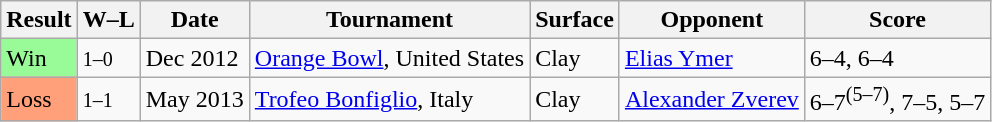<table class="sortable wikitable">
<tr>
<th>Result</th>
<th class="unsortable">W–L</th>
<th>Date</th>
<th>Tournament</th>
<th>Surface</th>
<th>Opponent</th>
<th class="unsortable">Score</th>
</tr>
<tr>
<td bgcolor=98FB98>Win</td>
<td><small>1–0</small></td>
<td>Dec 2012</td>
<td><a href='#'>Orange Bowl</a>, United States</td>
<td>Clay</td>
<td data-sort-value="Guillermo, C"> <a href='#'>Elias Ymer</a></td>
<td>6–4, 6–4</td>
</tr>
<tr>
<td bgcolor=FFA07A>Loss</td>
<td><small>1–1</small></td>
<td>May 2013</td>
<td><a href='#'>Trofeo Bonfiglio</a>, Italy</td>
<td>Clay</td>
<td data-sort-value="Nalbandian, D"> <a href='#'>Alexander Zverev</a></td>
<td>6–7<sup>(5–7)</sup>, 7–5, 5–7</td>
</tr>
</table>
